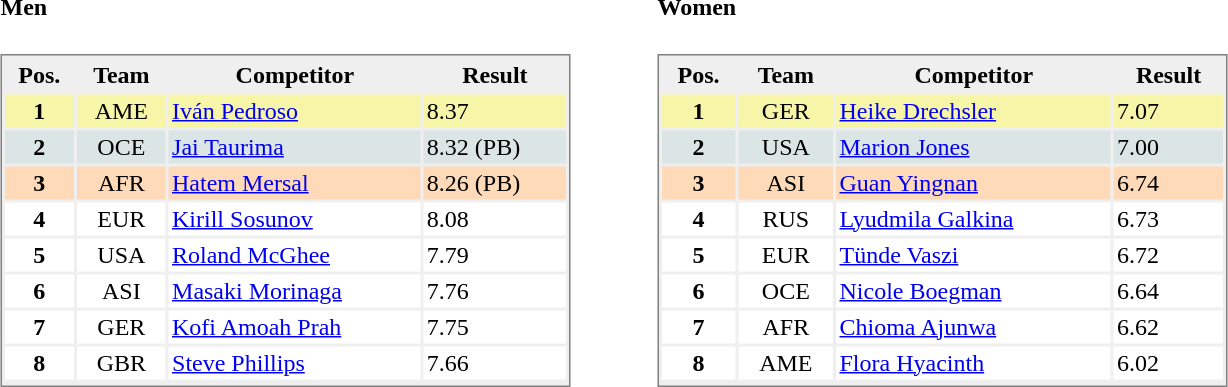<table>
<tr>
<td valign="top"><br><h4>Men</h4><table style="border-style:solid;border-width:1px;border-color:#808080;background-color:#EFEFEF" cellspacing="2" cellpadding="2" width="380px">
<tr bgcolor="#EFEFEF">
<th>Pos.</th>
<th>Team</th>
<th>Competitor</th>
<th>Result</th>
</tr>
<tr align="center" valign="top" bgcolor="#F7F6A8">
<th>1</th>
<td>AME</td>
<td align="left"><a href='#'>Iván Pedroso</a></td>
<td align="left">8.37</td>
</tr>
<tr align="center" valign="top" bgcolor="#DCE5E5">
<th>2</th>
<td>OCE</td>
<td align="left"><a href='#'>Jai Taurima</a></td>
<td align="left">8.32 (PB)</td>
</tr>
<tr align="center" valign="top" bgcolor="#FFDAB9">
<th>3</th>
<td>AFR</td>
<td align="left"><a href='#'>Hatem Mersal</a></td>
<td align="left">8.26 (PB)</td>
</tr>
<tr align="center" valign="top" bgcolor="#FFFFFF">
<th>4</th>
<td>EUR</td>
<td align="left"><a href='#'>Kirill Sosunov</a></td>
<td align="left">8.08</td>
</tr>
<tr align="center" valign="top" bgcolor="#FFFFFF">
<th>5</th>
<td>USA</td>
<td align="left"><a href='#'>Roland McGhee</a></td>
<td align="left">7.79</td>
</tr>
<tr align="center" valign="top" bgcolor="#FFFFFF">
<th>6</th>
<td>ASI</td>
<td align="left"><a href='#'>Masaki Morinaga</a></td>
<td align="left">7.76</td>
</tr>
<tr align="center" valign="top" bgcolor="#FFFFFF">
<th>7</th>
<td>GER</td>
<td align="left"><a href='#'>Kofi Amoah Prah</a></td>
<td align="left">7.75</td>
</tr>
<tr align="center" valign="top" bgcolor="#FFFFFF">
<th>8</th>
<td>GBR</td>
<td align="left"><a href='#'>Steve Phillips</a></td>
<td align="left">7.66</td>
</tr>
<tr align="center" valign="top" bgcolor="#FFFFFF">
</tr>
</table>
</td>
<td width="50"> </td>
<td valign="top"><br><h4>Women</h4><table style="border-style:solid;border-width:1px;border-color:#808080;background-color:#EFEFEF" cellspacing="2" cellpadding="2" width="380px">
<tr bgcolor="#EFEFEF">
<th>Pos.</th>
<th>Team</th>
<th>Competitor</th>
<th>Result</th>
</tr>
<tr align="center" valign="top" bgcolor="#F7F6A8">
<th>1</th>
<td>GER</td>
<td align="left"><a href='#'>Heike Drechsler</a></td>
<td align="left">7.07</td>
</tr>
<tr align="center" valign="top" bgcolor="#DCE5E5">
<th>2</th>
<td>USA</td>
<td align="left"><a href='#'>Marion Jones</a></td>
<td align="left">7.00</td>
</tr>
<tr align="center" valign="top" bgcolor="#FFDAB9">
<th>3</th>
<td>ASI</td>
<td align="left"><a href='#'>Guan Yingnan</a></td>
<td align="left">6.74</td>
</tr>
<tr align="center" valign="top" bgcolor="#FFFFFF">
<th>4</th>
<td>RUS</td>
<td align="left"><a href='#'>Lyudmila Galkina</a></td>
<td align="left">6.73</td>
</tr>
<tr align="center" valign="top" bgcolor="#FFFFFF">
<th>5</th>
<td>EUR</td>
<td align="left"><a href='#'>Tünde Vaszi</a></td>
<td align="left">6.72</td>
</tr>
<tr align="center" valign="top" bgcolor="#FFFFFF">
<th>6</th>
<td>OCE</td>
<td align="left"><a href='#'>Nicole Boegman</a></td>
<td align="left">6.64</td>
</tr>
<tr align="center" valign="top" bgcolor="#FFFFFF">
<th>7</th>
<td>AFR</td>
<td align="left"><a href='#'>Chioma Ajunwa</a></td>
<td align="left">6.62</td>
</tr>
<tr align="center" valign="top" bgcolor="#FFFFFF">
<th>8</th>
<td>AME</td>
<td align="left"><a href='#'>Flora Hyacinth</a></td>
<td align="left">6.02</td>
</tr>
<tr align="center" valign="top" bgcolor="#FFFFFF">
</tr>
</table>
</td>
</tr>
</table>
